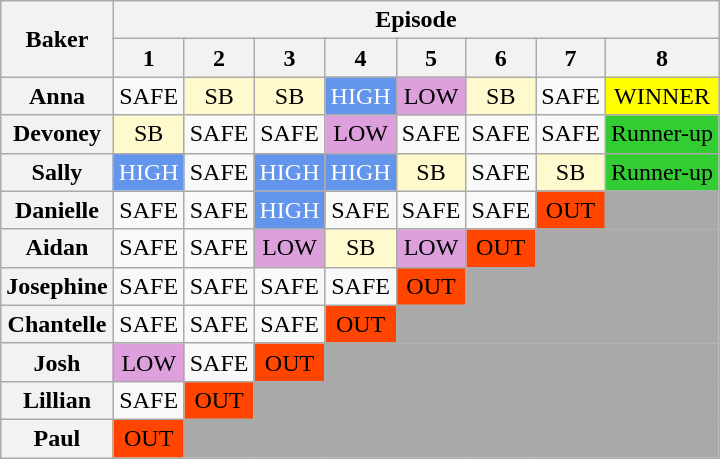<table class="wikitable" style="text-align:center">
<tr>
<th scope="col" rowspan="2">Baker</th>
<th colspan="9" scope="col">Episode</th>
</tr>
<tr>
<th>1</th>
<th>2</th>
<th>3</th>
<th>4</th>
<th>5</th>
<th>6</th>
<th>7</th>
<th>8</th>
</tr>
<tr>
<th align="left">Anna</th>
<td>SAFE</td>
<td style="background:LemonChiffon;">SB</td>
<td style="background:LemonChiffon;">SB</td>
<td style="background:CornflowerBlue;color:white">HIGH</td>
<td style="background:Plum;">LOW</td>
<td style="background:LemonChiffon;">SB</td>
<td>SAFE</td>
<td style="background:Yellow;">WINNER</td>
</tr>
<tr>
<th align="left">Devoney</th>
<td style="background:LemonChiffon;">SB</td>
<td>SAFE</td>
<td>SAFE</td>
<td style="background:Plum;">LOW</td>
<td>SAFE</td>
<td>SAFE</td>
<td>SAFE</td>
<td style="background:LimeGreen;">Runner-up</td>
</tr>
<tr>
<th align="left">Sally</th>
<td style="background:CornflowerBlue;color:white">HIGH</td>
<td>SAFE</td>
<td style="background:CornflowerBlue;color:white">HIGH</td>
<td style="background:CornflowerBlue;color:white">HIGH</td>
<td style="background:LemonChiffon;">SB</td>
<td>SAFE</td>
<td style="background:LemonChiffon;">SB</td>
<td style="background:LimeGreen;">Runner-up</td>
</tr>
<tr>
<th align="left">Danielle</th>
<td>SAFE</td>
<td>SAFE</td>
<td style="background:CornflowerBlue;color:white">HIGH</td>
<td>SAFE</td>
<td>SAFE</td>
<td>SAFE</td>
<td style="background:orangered;">OUT</td>
<td colspan="8" style="background:darkgrey;"></td>
</tr>
<tr>
<th align="left">Aidan</th>
<td>SAFE</td>
<td>SAFE</td>
<td style="background:Plum;">LOW</td>
<td style="background:LemonChiffon;">SB</td>
<td style="background:Plum;">LOW</td>
<td style="background:orangered;">OUT</td>
<td colspan="8" style="background:darkgrey;"></td>
</tr>
<tr>
<th align="left">Josephine</th>
<td>SAFE</td>
<td>SAFE</td>
<td>SAFE</td>
<td>SAFE</td>
<td style="background:orangered;">OUT</td>
<td colspan="9" style="background:darkgrey;"></td>
</tr>
<tr>
<th align="left">Chantelle</th>
<td>SAFE</td>
<td>SAFE</td>
<td>SAFE</td>
<td style="background:orangered;">OUT</td>
<td colspan="9" style="background:darkgrey;"></td>
</tr>
<tr>
<th align="left">Josh</th>
<td style="background:Plum;">LOW</td>
<td>SAFE</td>
<td style="background:orangered;">OUT</td>
<td colspan="9" style="background:darkgrey;"></td>
</tr>
<tr>
<th align="left">Lillian</th>
<td>SAFE</td>
<td style="background:orangered;">OUT</td>
<td colspan="9" style="background:darkgrey;"></td>
</tr>
<tr>
<th align="left">Paul</th>
<td style="background:orangered;">OUT</td>
<td colspan="9" style="background:darkgrey;"></td>
</tr>
</table>
